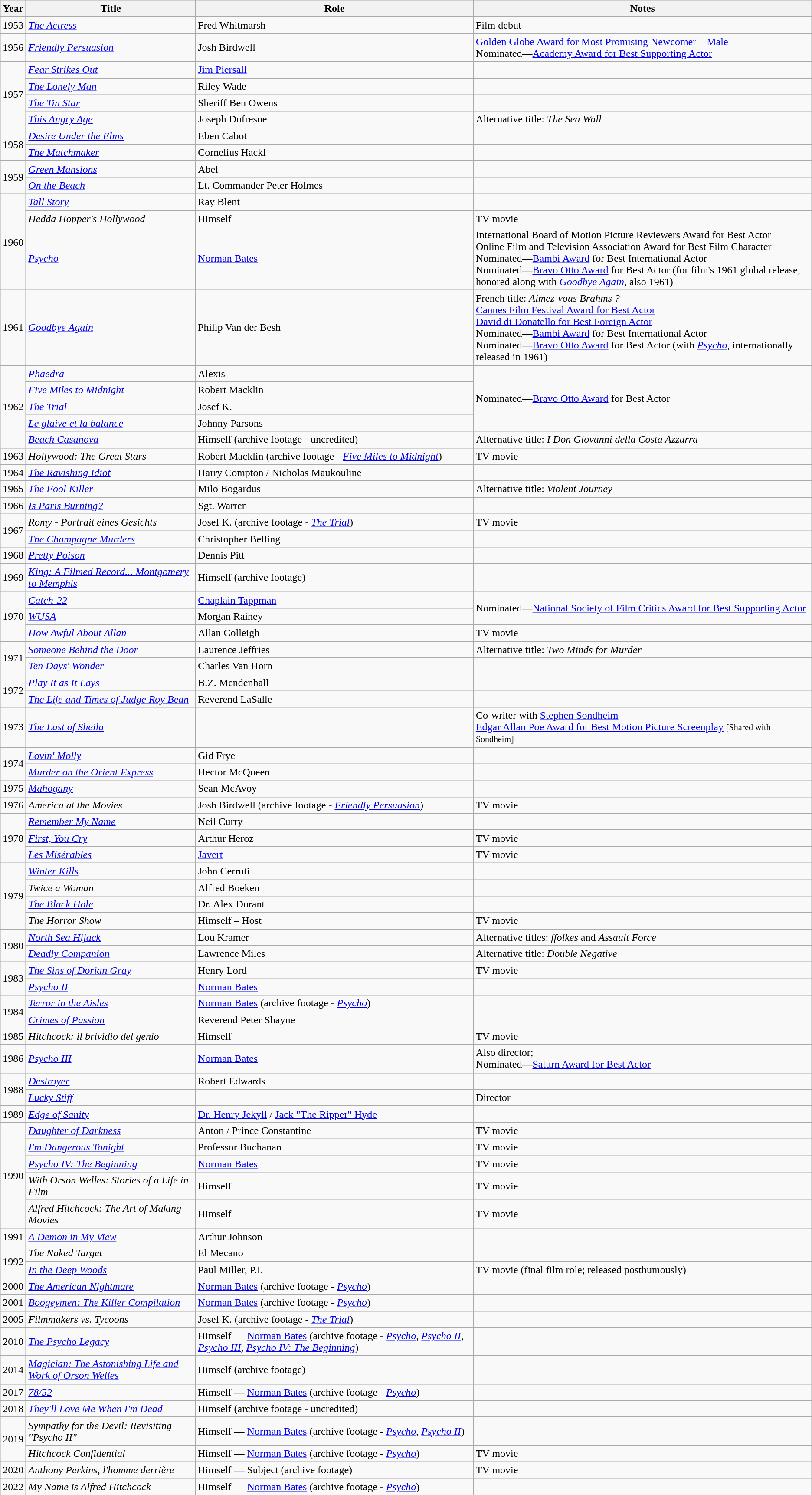<table class="wikitable sortable">
<tr>
<th>Year</th>
<th>Title</th>
<th>Role</th>
<th>Notes</th>
</tr>
<tr>
<td>1953</td>
<td><em><a href='#'>The Actress</a></em></td>
<td>Fred Whitmarsh</td>
<td>Film debut</td>
</tr>
<tr>
<td>1956</td>
<td><em><a href='#'>Friendly Persuasion</a></em></td>
<td>Josh Birdwell</td>
<td><a href='#'>Golden Globe Award for Most Promising Newcomer – Male</a><br>Nominated—<a href='#'>Academy Award for Best Supporting Actor</a></td>
</tr>
<tr>
<td rowspan="4">1957</td>
<td><em><a href='#'>Fear Strikes Out</a></em></td>
<td><a href='#'>Jim Piersall</a></td>
<td></td>
</tr>
<tr>
<td><em><a href='#'>The Lonely Man</a></em></td>
<td>Riley Wade</td>
<td></td>
</tr>
<tr>
<td><em><a href='#'>The Tin Star</a></em></td>
<td>Sheriff Ben Owens</td>
<td></td>
</tr>
<tr>
<td><em><a href='#'>This Angry Age</a></em></td>
<td>Joseph Dufresne</td>
<td>Alternative title: <em>The Sea Wall</em></td>
</tr>
<tr>
<td rowspan="2">1958</td>
<td><em><a href='#'>Desire Under the Elms</a></em></td>
<td>Eben Cabot</td>
<td></td>
</tr>
<tr>
<td><em><a href='#'>The Matchmaker</a></em></td>
<td>Cornelius Hackl</td>
<td></td>
</tr>
<tr>
<td rowspan="2">1959</td>
<td><em><a href='#'>Green Mansions</a></em></td>
<td>Abel</td>
<td></td>
</tr>
<tr>
<td><em><a href='#'>On the Beach</a></em></td>
<td>Lt. Commander Peter Holmes</td>
<td></td>
</tr>
<tr>
<td rowspan="3">1960</td>
<td><em><a href='#'>Tall Story</a></em></td>
<td>Ray Blent</td>
<td></td>
</tr>
<tr>
<td><em>Hedda Hopper's Hollywood</em></td>
<td>Himself</td>
<td>TV movie</td>
</tr>
<tr>
<td><em><a href='#'>Psycho</a></em></td>
<td><a href='#'>Norman Bates</a></td>
<td>International Board of Motion Picture Reviewers Award for Best Actor<br>Online Film and Television Association Award for Best Film Character<br> Nominated—<a href='#'>Bambi Award</a> for Best International Actor<br>Nominated—<a href='#'>Bravo Otto Award</a> for Best Actor (for film's 1961 global release, honored along with <em><a href='#'>Goodbye Again</a></em>, also 1961)</td>
</tr>
<tr>
<td>1961</td>
<td><em><a href='#'>Goodbye Again</a></em></td>
<td>Philip Van der Besh</td>
<td>French title: <em>Aimez-vous Brahms ?</em> <br><a href='#'>Cannes Film Festival Award for Best Actor</a><br><a href='#'>David di Donatello for Best Foreign Actor</a><br>Nominated—<a href='#'>Bambi Award</a> for Best International Actor<br>Nominated—<a href='#'>Bravo Otto Award</a> for Best Actor (with <em><a href='#'>Psycho</a></em>, internationally released in 1961)</td>
</tr>
<tr>
<td rowspan="5">1962</td>
<td><em><a href='#'>Phaedra</a></em></td>
<td>Alexis</td>
<td rowspan="4">Nominated—<a href='#'>Bravo Otto Award</a> for Best Actor</td>
</tr>
<tr>
<td><em><a href='#'>Five Miles to Midnight</a></em></td>
<td>Robert Macklin</td>
</tr>
<tr>
<td><em><a href='#'>The Trial</a></em></td>
<td>Josef K.</td>
</tr>
<tr>
<td><em><a href='#'>Le glaive et la balance</a></em></td>
<td>Johnny Parsons</td>
</tr>
<tr>
<td><em><a href='#'>Beach Casanova</a></em></td>
<td>Himself (archive footage - uncredited)</td>
<td>Alternative title: <em>I Don Giovanni della Costa Azzurra</em></td>
</tr>
<tr>
<td>1963</td>
<td><em>Hollywood: The Great Stars</em></td>
<td>Robert Macklin (archive footage - <em><a href='#'>Five Miles to Midnight</a></em>)</td>
<td>TV movie</td>
</tr>
<tr>
<td>1964</td>
<td><em><a href='#'>The Ravishing Idiot</a></em></td>
<td>Harry Compton / Nicholas Maukouline</td>
<td></td>
</tr>
<tr>
<td>1965</td>
<td><em><a href='#'>The Fool Killer</a></em></td>
<td>Milo Bogardus</td>
<td>Alternative title: <em>Violent Journey</em></td>
</tr>
<tr>
<td>1966</td>
<td><em><a href='#'>Is Paris Burning?</a></em></td>
<td>Sgt. Warren</td>
<td></td>
</tr>
<tr>
<td rowspan="2">1967</td>
<td><em>Romy - Portrait eines Gesichts</em></td>
<td>Josef K. (archive footage - <em><a href='#'>The Trial</a></em>)</td>
<td>TV movie</td>
</tr>
<tr>
<td><em><a href='#'>The Champagne Murders</a></em></td>
<td>Christopher Belling</td>
<td></td>
</tr>
<tr>
<td>1968</td>
<td><em><a href='#'>Pretty Poison</a></em></td>
<td>Dennis Pitt</td>
<td></td>
</tr>
<tr>
<td>1969</td>
<td><em><a href='#'>King: A Filmed Record... Montgomery to Memphis</a></em></td>
<td>Himself (archive footage)</td>
<td></td>
</tr>
<tr>
<td rowspan="3">1970</td>
<td><em><a href='#'>Catch-22</a></em></td>
<td><a href='#'>Chaplain Tappman</a></td>
<td rowspan="2">Nominated—<a href='#'>National Society of Film Critics Award for Best Supporting Actor</a></td>
</tr>
<tr>
<td><em><a href='#'>WUSA</a></em></td>
<td>Morgan Rainey</td>
</tr>
<tr>
<td><em><a href='#'>How Awful About Allan</a></em></td>
<td>Allan Colleigh</td>
<td>TV movie</td>
</tr>
<tr>
<td rowspan="2">1971</td>
<td><em><a href='#'>Someone Behind the Door</a></em></td>
<td>Laurence Jeffries</td>
<td>Alternative title: <em>Two Minds for Murder</em></td>
</tr>
<tr>
<td><em><a href='#'>Ten Days' Wonder</a></em></td>
<td>Charles Van Horn</td>
<td></td>
</tr>
<tr>
<td rowspan="2">1972</td>
<td><em><a href='#'>Play It as It Lays</a></em></td>
<td>B.Z. Mendenhall</td>
<td></td>
</tr>
<tr>
<td><em><a href='#'>The Life and Times of Judge Roy Bean</a></em></td>
<td>Reverend LaSalle</td>
<td></td>
</tr>
<tr>
<td>1973</td>
<td><em><a href='#'>The Last of Sheila</a></em></td>
<td></td>
<td>Co-writer with <a href='#'>Stephen Sondheim</a><br><a href='#'>Edgar Allan Poe Award for Best Motion Picture Screenplay</a> <small>[Shared with Sondheim]</small></td>
</tr>
<tr>
<td rowspan="2">1974</td>
<td><em><a href='#'>Lovin' Molly</a></em></td>
<td>Gid Frye</td>
<td></td>
</tr>
<tr>
<td><em><a href='#'>Murder on the Orient Express</a></em></td>
<td>Hector McQueen</td>
<td></td>
</tr>
<tr>
<td>1975</td>
<td><em><a href='#'>Mahogany</a></em></td>
<td>Sean McAvoy</td>
<td></td>
</tr>
<tr>
<td>1976</td>
<td><em>America at the Movies</em></td>
<td>Josh Birdwell (archive footage - <em><a href='#'>Friendly Persuasion</a></em>)</td>
<td>TV movie</td>
</tr>
<tr>
<td rowspan="3">1978</td>
<td><em><a href='#'>Remember My Name</a></em></td>
<td>Neil Curry</td>
<td></td>
</tr>
<tr>
<td><em><a href='#'>First, You Cry</a></em></td>
<td>Arthur Heroz</td>
<td>TV movie</td>
</tr>
<tr>
<td><em><a href='#'>Les Misérables</a></em></td>
<td><a href='#'>Javert</a></td>
<td>TV movie</td>
</tr>
<tr>
<td rowspan="4">1979</td>
<td><em><a href='#'>Winter Kills</a></em></td>
<td>John Cerruti</td>
<td></td>
</tr>
<tr>
<td><em>Twice a Woman</em></td>
<td>Alfred Boeken</td>
<td></td>
</tr>
<tr>
<td><em><a href='#'>The Black Hole</a></em></td>
<td>Dr. Alex Durant</td>
<td></td>
</tr>
<tr>
<td><em>The Horror Show</em></td>
<td>Himself – Host</td>
<td>TV movie</td>
</tr>
<tr>
<td rowspan="2">1980</td>
<td><em><a href='#'>North Sea Hijack</a></em></td>
<td>Lou Kramer</td>
<td>Alternative titles: <em>ffolkes</em> and <em>Assault Force</em></td>
</tr>
<tr>
<td><em><a href='#'>Deadly Companion</a></em></td>
<td>Lawrence Miles</td>
<td>Alternative title: <em>Double Negative</em></td>
</tr>
<tr>
<td rowspan="2">1983</td>
<td><em><a href='#'>The Sins of Dorian Gray</a></em></td>
<td>Henry Lord</td>
<td>TV movie</td>
</tr>
<tr>
<td><em><a href='#'>Psycho II</a></em></td>
<td><a href='#'>Norman Bates</a></td>
<td></td>
</tr>
<tr>
<td rowspan="2">1984</td>
<td><em><a href='#'>Terror in the Aisles</a></em></td>
<td><a href='#'>Norman Bates</a> (archive footage - <em><a href='#'>Psycho</a></em>)</td>
<td></td>
</tr>
<tr>
<td><em><a href='#'>Crimes of Passion</a></em></td>
<td>Reverend Peter Shayne</td>
<td></td>
</tr>
<tr>
<td>1985</td>
<td><em>Hitchcock: il brividio del genio</em></td>
<td>Himself</td>
<td>TV movie</td>
</tr>
<tr>
<td>1986</td>
<td><em><a href='#'>Psycho III</a></em></td>
<td><a href='#'>Norman Bates</a></td>
<td>Also director;<br>Nominated—<a href='#'>Saturn Award for Best Actor</a></td>
</tr>
<tr>
<td rowspan="2">1988</td>
<td><em><a href='#'>Destroyer</a></em></td>
<td>Robert Edwards</td>
<td></td>
</tr>
<tr>
<td><em><a href='#'>Lucky Stiff</a></em></td>
<td></td>
<td>Director</td>
</tr>
<tr>
<td>1989</td>
<td><em><a href='#'>Edge of Sanity</a></em></td>
<td><a href='#'>Dr. Henry Jekyll</a> / <a href='#'>Jack "The Ripper" Hyde</a></td>
<td></td>
</tr>
<tr>
<td rowspan="5">1990</td>
<td><em><a href='#'>Daughter of Darkness</a></em></td>
<td>Anton / Prince Constantine</td>
<td>TV movie</td>
</tr>
<tr>
<td><em><a href='#'>I'm Dangerous Tonight</a></em></td>
<td>Professor Buchanan</td>
<td>TV movie</td>
</tr>
<tr>
<td><em><a href='#'>Psycho IV: The Beginning</a></em></td>
<td><a href='#'>Norman Bates</a></td>
<td>TV movie</td>
</tr>
<tr>
<td><em>With Orson Welles: Stories of a Life in Film</em></td>
<td>Himself</td>
<td>TV movie</td>
</tr>
<tr>
<td><em>Alfred Hitchcock: The Art of Making Movies</em></td>
<td>Himself</td>
<td>TV movie</td>
</tr>
<tr>
<td>1991</td>
<td><em><a href='#'>A Demon in My View</a></em></td>
<td>Arthur Johnson</td>
<td></td>
</tr>
<tr>
<td rowspan="2">1992</td>
<td><em>The Naked Target</em></td>
<td>El Mecano</td>
<td></td>
</tr>
<tr>
<td><em><a href='#'>In the Deep Woods</a></em></td>
<td>Paul Miller, P.I.</td>
<td>TV movie (final film role; released posthumously)</td>
</tr>
<tr>
<td>2000</td>
<td><em><a href='#'>The American Nightmare</a></em></td>
<td><a href='#'>Norman Bates</a> (archive footage - <em><a href='#'>Psycho</a></em>)</td>
<td></td>
</tr>
<tr>
<td>2001</td>
<td><em><a href='#'>Boogeymen: The Killer Compilation</a></em></td>
<td><a href='#'>Norman Bates</a> (archive footage - <em><a href='#'>Psycho</a></em>)</td>
<td></td>
</tr>
<tr>
<td>2005</td>
<td><em>Filmmakers vs. Tycoons</em></td>
<td>Josef K. (archive footage - <em><a href='#'>The Trial</a></em>)</td>
<td></td>
</tr>
<tr>
<td>2010</td>
<td><em><a href='#'>The Psycho Legacy</a></em></td>
<td>Himself — <a href='#'>Norman Bates</a> (archive footage - <em><a href='#'>Psycho</a></em>, <em><a href='#'>Psycho II</a></em>, <em><a href='#'>Psycho III</a></em>, <em><a href='#'>Psycho IV: The Beginning</a></em>)</td>
<td></td>
</tr>
<tr>
<td>2014</td>
<td><em><a href='#'>Magician: The Astonishing Life and Work of Orson Welles</a></em></td>
<td>Himself (archive footage)</td>
<td></td>
</tr>
<tr>
<td>2017</td>
<td><em><a href='#'>78/52</a></em></td>
<td>Himself — <a href='#'>Norman Bates</a> (archive footage - <em><a href='#'>Psycho</a></em>)</td>
<td></td>
</tr>
<tr>
<td>2018</td>
<td><em><a href='#'>They'll Love Me When I'm Dead</a></em></td>
<td>Himself (archive footage - uncredited)</td>
<td></td>
</tr>
<tr>
<td rowspan="2">2019</td>
<td><em>Sympathy for the Devil: Revisiting "Psycho II"</em></td>
<td>Himself — <a href='#'>Norman Bates</a> (archive footage - <em><a href='#'>Psycho</a></em>, <em><a href='#'>Psycho II</a></em>)</td>
<td></td>
</tr>
<tr>
<td><em>Hitchcock Confidential</em></td>
<td>Himself — <a href='#'>Norman Bates</a> (archive footage - <em><a href='#'>Psycho</a></em>)</td>
<td>TV movie</td>
</tr>
<tr>
<td>2020</td>
<td><em>Anthony Perkins, l'homme derrière</em></td>
<td>Himself — Subject (archive footage)</td>
<td>TV movie</td>
</tr>
<tr>
<td>2022</td>
<td><em>My Name is Alfred Hitchcock</em></td>
<td>Himself — <a href='#'>Norman Bates</a> (archive footage - <em><a href='#'>Psycho</a></em>)</td>
<td></td>
</tr>
</table>
